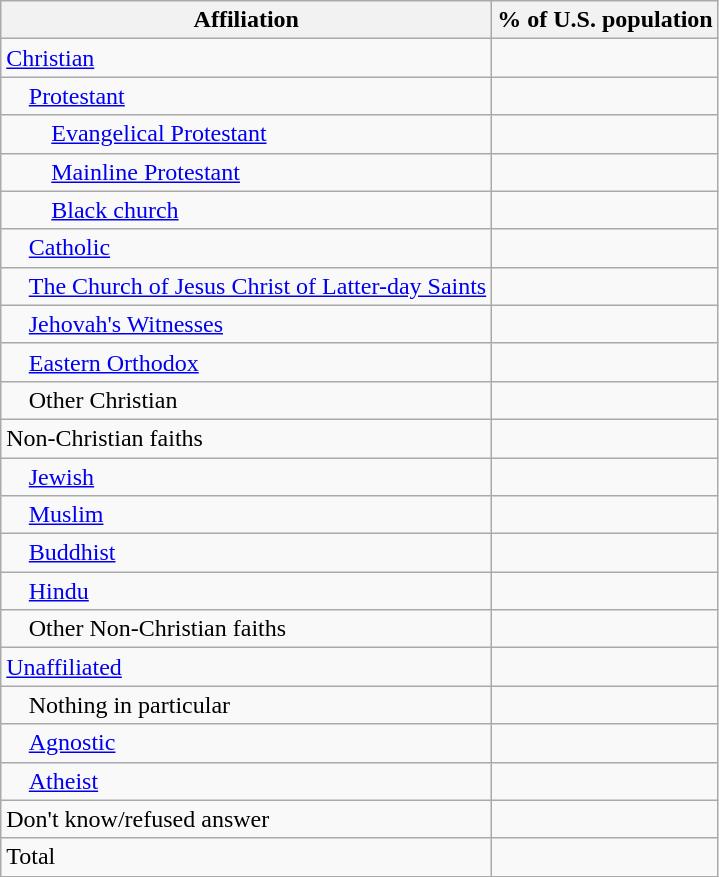<table class="wikitable sortable" font-size:80%;">
<tr>
<th>Affiliation</th>
<th colspan="2">% of U.S. population</th>
</tr>
<tr>
<td><a href='#'>Christian</a></td>
<td align=right></td>
</tr>
<tr>
<td style="text-align:left; text-indent:15px;"><a href='#'>Protestant</a></td>
<td align=right></td>
</tr>
<tr>
<td style="text-align:left; text-indent:30px;"><a href='#'>Evangelical Protestant</a></td>
<td align=right></td>
</tr>
<tr>
<td style="text-align:left; text-indent:30px;"><a href='#'>Mainline Protestant</a></td>
<td align=right></td>
</tr>
<tr>
<td style="text-align:left; text-indent:30px;"><a href='#'>Black church</a></td>
<td align=right></td>
</tr>
<tr>
<td style="text-align:left; text-indent:15px;"><a href='#'>Catholic</a></td>
<td align=right></td>
</tr>
<tr>
<td style="text-align:left; text-indent:15px;"><a href='#'>The Church of Jesus Christ of Latter-day Saints</a></td>
<td align=right></td>
</tr>
<tr>
<td style="text-align:left; text-indent:15px;"><a href='#'>Jehovah's Witnesses</a></td>
<td align=right></td>
</tr>
<tr>
<td style="text-align:left; text-indent:15px;"><a href='#'>Eastern Orthodox</a></td>
<td align=right></td>
</tr>
<tr>
<td style="text-align:left; text-indent:15px;">Other Christian</td>
<td align=right></td>
</tr>
<tr>
<td>Non-Christian faiths</td>
<td align=right></td>
</tr>
<tr>
<td style="text-align:left; text-indent:15px;"><a href='#'>Jewish</a></td>
<td align=right></td>
</tr>
<tr>
<td style="text-align:left; text-indent:15px;"><a href='#'>Muslim</a></td>
<td align=right></td>
</tr>
<tr>
<td style="text-align:left; text-indent:15px;"><a href='#'>Buddhist</a></td>
<td align=right></td>
</tr>
<tr>
<td style="text-align:left; text-indent:15px;"><a href='#'>Hindu</a></td>
<td align=right></td>
</tr>
<tr>
<td style="text-align:left; text-indent:15px;">Other Non-Christian faiths</td>
<td align=right></td>
</tr>
<tr>
<td><a href='#'>Unaffiliated</a></td>
<td align=right></td>
</tr>
<tr>
<td style="text-align:left; text-indent:15px;">Nothing in particular</td>
<td align=right></td>
</tr>
<tr>
<td style="text-align:left; text-indent:15px;"><a href='#'>Agnostic</a></td>
<td align=right></td>
</tr>
<tr>
<td style="text-align:left; text-indent:15px;"><a href='#'>Atheist</a></td>
<td align=right></td>
</tr>
<tr>
<td>Don't know/refused answer</td>
<td align=right></td>
</tr>
<tr>
<td>Total</td>
<td></td>
</tr>
</table>
